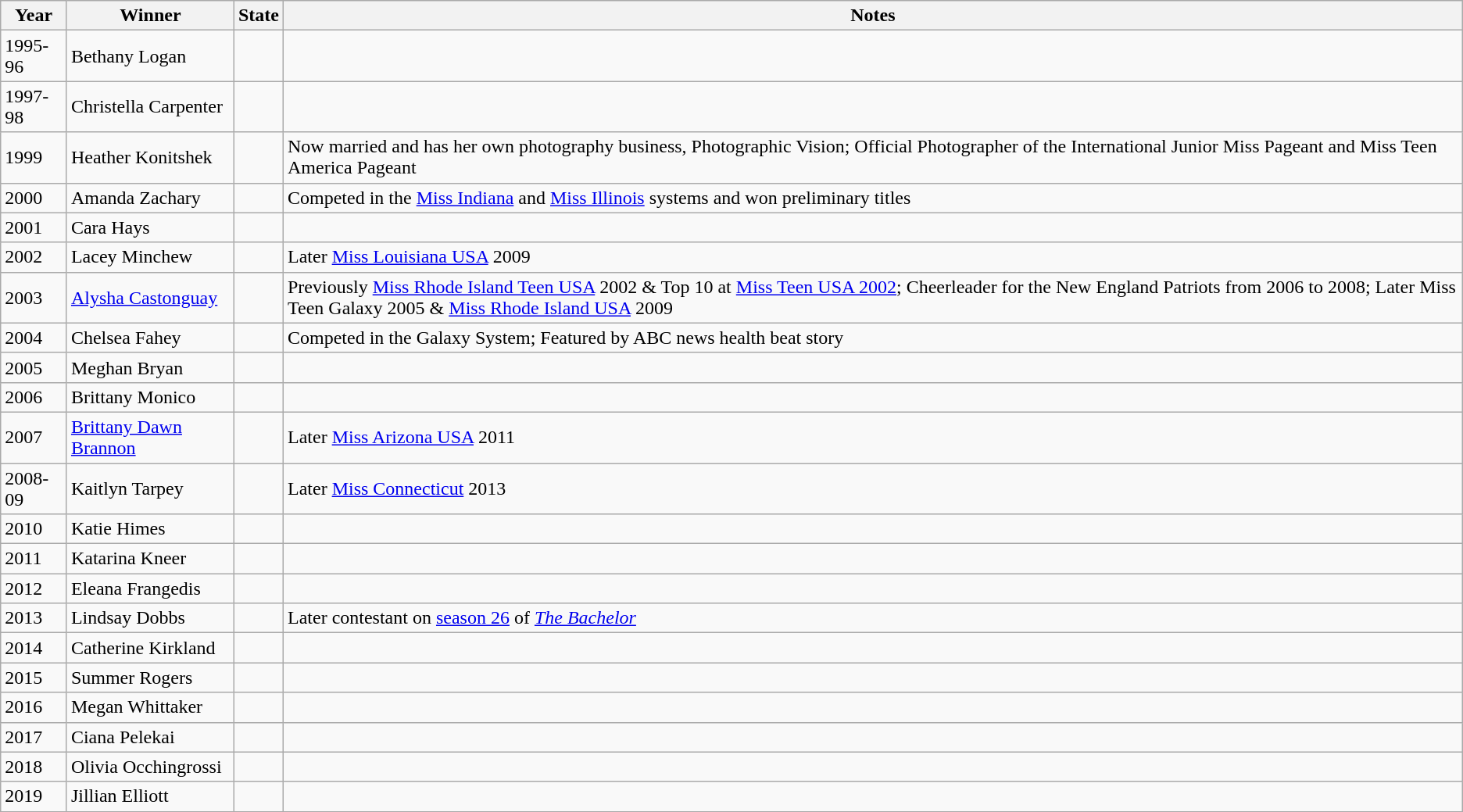<table class="wikitable">
<tr>
<th>Year</th>
<th>Winner</th>
<th>State</th>
<th>Notes</th>
</tr>
<tr>
<td>1995-96</td>
<td>Bethany Logan</td>
<td></td>
<td></td>
</tr>
<tr>
<td>1997-98</td>
<td>Christella Carpenter</td>
<td></td>
<td></td>
</tr>
<tr>
<td>1999</td>
<td>Heather Konitshek</td>
<td></td>
<td>Now married and has her own photography business, Photographic Vision; Official Photographer of the International Junior Miss Pageant and Miss Teen America Pageant</td>
</tr>
<tr>
<td>2000</td>
<td>Amanda Zachary</td>
<td></td>
<td>Competed in the <a href='#'>Miss Indiana</a> and <a href='#'>Miss Illinois</a> systems and won preliminary titles</td>
</tr>
<tr>
<td>2001</td>
<td>Cara Hays</td>
<td></td>
<td></td>
</tr>
<tr>
<td>2002</td>
<td>Lacey Minchew</td>
<td></td>
<td>Later <a href='#'>Miss Louisiana USA</a> 2009</td>
</tr>
<tr>
<td>2003</td>
<td><a href='#'>Alysha Castonguay</a></td>
<td></td>
<td>Previously <a href='#'>Miss Rhode Island Teen USA</a> 2002 & Top 10 at <a href='#'>Miss Teen USA 2002</a>; Cheerleader for the New England Patriots from 2006 to 2008; Later Miss Teen Galaxy 2005 & <a href='#'>Miss Rhode Island USA</a> 2009</td>
</tr>
<tr>
<td>2004</td>
<td>Chelsea Fahey</td>
<td></td>
<td>Competed in the Galaxy System; Featured by ABC news health beat story</td>
</tr>
<tr>
<td>2005</td>
<td>Meghan Bryan</td>
<td></td>
<td></td>
</tr>
<tr>
<td>2006</td>
<td>Brittany Monico</td>
<td></td>
<td></td>
</tr>
<tr>
<td>2007</td>
<td><a href='#'>Brittany Dawn Brannon</a></td>
<td></td>
<td>Later <a href='#'>Miss Arizona USA</a> 2011</td>
</tr>
<tr>
<td>2008-09</td>
<td>Kaitlyn Tarpey</td>
<td></td>
<td>Later <a href='#'>Miss Connecticut</a> 2013</td>
</tr>
<tr>
<td>2010</td>
<td>Katie Himes</td>
<td></td>
<td></td>
</tr>
<tr>
<td>2011</td>
<td>Katarina Kneer</td>
<td></td>
<td></td>
</tr>
<tr>
<td>2012</td>
<td>Eleana Frangedis</td>
<td></td>
<td></td>
</tr>
<tr>
<td>2013</td>
<td>Lindsay Dobbs</td>
<td></td>
<td>Later contestant on <a href='#'>season 26</a> of <a href='#'><em>The Bachelor</em></a></td>
</tr>
<tr>
<td>2014</td>
<td>Catherine Kirkland</td>
<td></td>
<td></td>
</tr>
<tr>
<td>2015</td>
<td>Summer Rogers</td>
<td></td>
<td></td>
</tr>
<tr>
<td>2016</td>
<td>Megan Whittaker</td>
<td></td>
<td></td>
</tr>
<tr>
<td>2017</td>
<td>Ciana Pelekai</td>
<td></td>
<td></td>
</tr>
<tr>
<td>2018</td>
<td>Olivia Occhingrossi</td>
<td></td>
<td></td>
</tr>
<tr>
<td>2019</td>
<td>Jillian Elliott</td>
<td></td>
<td></td>
</tr>
<tr>
</tr>
</table>
